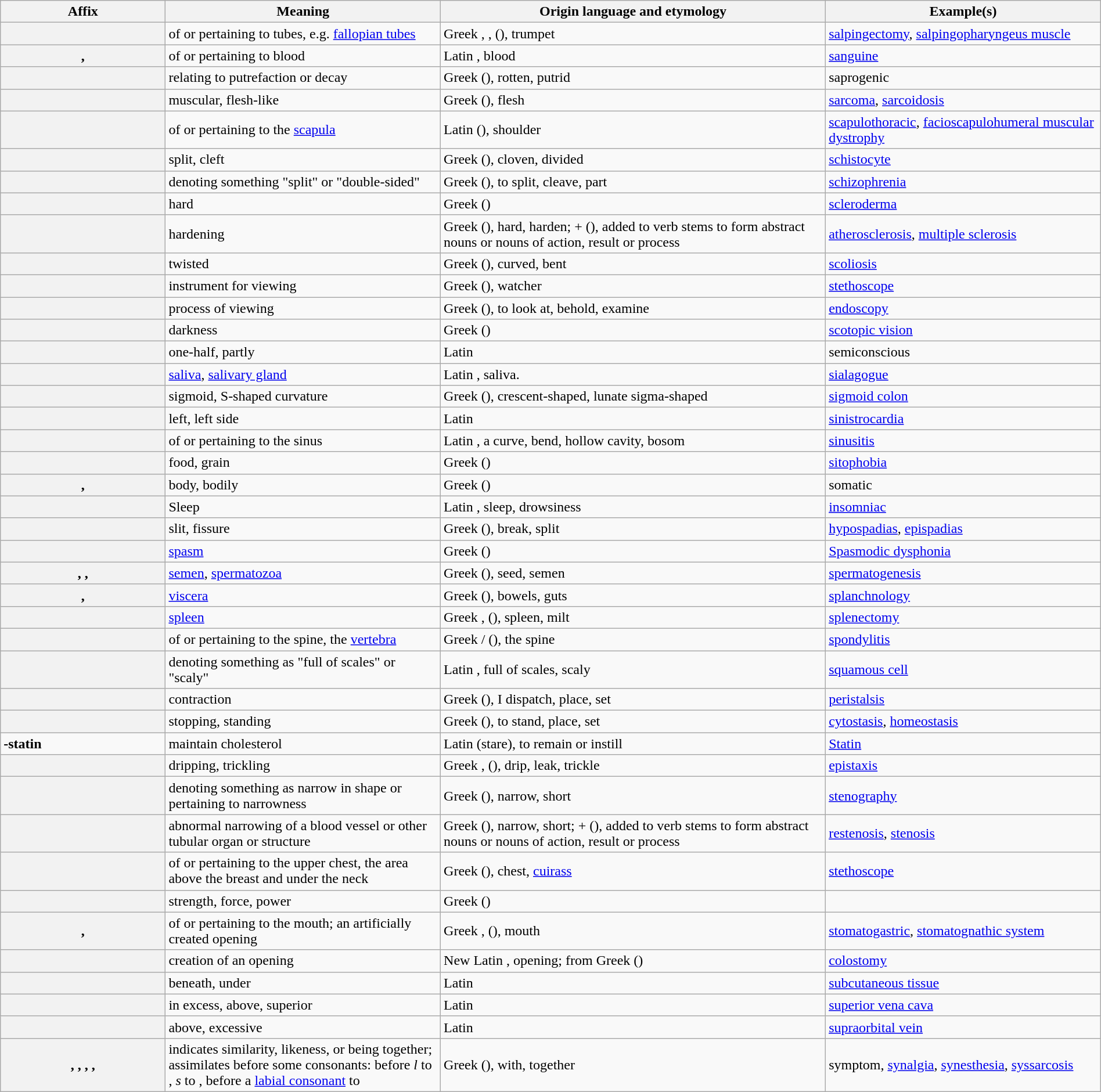<table class="wikitable plainrowheaders" style="width:100%;">
<tr>
<th scope="col" style="width: 15%">Affix</th>
<th scope="col" style="width: 25%">Meaning</th>
<th scope="col" style="width: 35%">Origin language and etymology</th>
<th scope="col" style="width: 25%">Example(s)</th>
</tr>
<tr>
<th scope="row"><strong></strong></th>
<td>of or pertaining to tubes, e.g. <a href='#'>fallopian tubes</a></td>
<td>Greek , , (), trumpet</td>
<td><a href='#'>salpingectomy</a>, <a href='#'>salpingopharyngeus muscle</a></td>
</tr>
<tr>
<th scope="row"><strong></strong>, <strong></strong></th>
<td>of or pertaining to blood</td>
<td>Latin , blood</td>
<td><a href='#'>sanguine</a></td>
</tr>
<tr>
<th scope="row"><strong></strong></th>
<td>relating to putrefaction or decay</td>
<td>Greek  (), rotten, putrid</td>
<td>saprogenic</td>
</tr>
<tr>
<th scope="row"><strong></strong></th>
<td>muscular, flesh-like</td>
<td>Greek  (), flesh</td>
<td><a href='#'>sarcoma</a>, <a href='#'>sarcoidosis</a></td>
</tr>
<tr>
<th scope="row"><strong></strong></th>
<td>of or pertaining to the <a href='#'>scapula</a></td>
<td>Latin (), shoulder</td>
<td><a href='#'>scapulothoracic</a>, <a href='#'>facioscapulohumeral muscular dystrophy</a></td>
</tr>
<tr>
<th scope="row"><strong></strong></th>
<td>split, cleft</td>
<td>Greek  (), cloven, divided</td>
<td><a href='#'>schistocyte</a></td>
</tr>
<tr>
<th scope="row"><strong></strong></th>
<td>denoting something "split" or "double-sided"</td>
<td>Greek  (), to split, cleave, part</td>
<td><a href='#'>schizophrenia</a></td>
</tr>
<tr>
<th scope="row"><strong></strong></th>
<td>hard</td>
<td>Greek  ()</td>
<td><a href='#'>scleroderma</a></td>
</tr>
<tr>
<th scope="row"><strong></strong></th>
<td>hardening</td>
<td>Greek  (), hard, harden; +  (), added to verb stems to form abstract nouns or nouns of action, result or process</td>
<td><a href='#'>atherosclerosis</a>, <a href='#'>multiple sclerosis</a></td>
</tr>
<tr>
<th scope="row"><strong></strong></th>
<td>twisted</td>
<td>Greek  (), curved, bent</td>
<td><a href='#'>scoliosis</a></td>
</tr>
<tr>
<th scope="row"><strong></strong></th>
<td>instrument for viewing</td>
<td>Greek  (), watcher</td>
<td><a href='#'>stethoscope</a></td>
</tr>
<tr>
<th scope="row"><strong></strong></th>
<td>process of viewing</td>
<td>Greek  (), to look at, behold, examine</td>
<td><a href='#'>endoscopy</a></td>
</tr>
<tr>
<th scope="row"><strong></strong></th>
<td>darkness</td>
<td>Greek  ()</td>
<td><a href='#'>scotopic vision</a></td>
</tr>
<tr>
<th scope="row"><strong></strong></th>
<td>one-half, partly</td>
<td>Latin </td>
<td>semiconscious</td>
</tr>
<tr>
<th scope="row"><strong></strong></th>
<td><a href='#'>saliva</a>, <a href='#'>salivary gland</a></td>
<td>Latin , saliva.</td>
<td><a href='#'>sialagogue</a></td>
</tr>
<tr>
<th scope="row"><strong></strong></th>
<td>sigmoid, S-shaped curvature</td>
<td>Greek  (), crescent-shaped, lunate sigma-shaped</td>
<td><a href='#'>sigmoid colon</a></td>
</tr>
<tr>
<th scope="row"><strong></strong></th>
<td>left, left side</td>
<td>Latin </td>
<td><a href='#'>sinistrocardia</a></td>
</tr>
<tr>
<th scope="row"><strong></strong></th>
<td>of or pertaining to the sinus</td>
<td>Latin , a curve, bend, hollow cavity, bosom</td>
<td><a href='#'>sinusitis</a></td>
</tr>
<tr>
<th scope="row"><strong></strong></th>
<td>food, grain</td>
<td>Greek  ()</td>
<td><a href='#'>sitophobia</a></td>
</tr>
<tr>
<th scope="row"><strong></strong>, <strong></strong></th>
<td>body, bodily</td>
<td>Greek  ()</td>
<td>somatic</td>
</tr>
<tr>
<th scope="row"><strong></strong></th>
<td>Sleep</td>
<td>Latin , sleep, drowsiness</td>
<td><a href='#'>insomniac</a></td>
</tr>
<tr>
<th scope="row"><strong></strong></th>
<td>slit, fissure</td>
<td>Greek  (), break, split</td>
<td><a href='#'>hypospadias</a>, <a href='#'>epispadias</a></td>
</tr>
<tr>
<th scope="row"><strong></strong></th>
<td><a href='#'>spasm</a></td>
<td>Greek  ()</td>
<td><a href='#'>Spasmodic dysphonia</a></td>
</tr>
<tr>
<th scope="row"><strong></strong>, <strong></strong>, <strong></strong></th>
<td><a href='#'>semen</a>, <a href='#'>spermatozoa</a></td>
<td>Greek  (), seed, semen</td>
<td><a href='#'>spermatogenesis</a></td>
</tr>
<tr>
<th scope="row"><strong></strong>, <strong></strong></th>
<td><a href='#'>viscera</a></td>
<td>Greek  (), bowels, guts</td>
<td><a href='#'>splanchnology</a></td>
</tr>
<tr>
<th scope="row"><strong></strong></th>
<td><a href='#'>spleen</a></td>
<td>Greek ,  (), spleen, milt</td>
<td><a href='#'>splenectomy</a></td>
</tr>
<tr>
<th scope="row"><strong></strong></th>
<td>of or pertaining to the spine, the <a href='#'>vertebra</a></td>
<td>Greek  /  (), the spine</td>
<td><a href='#'>spondylitis</a></td>
</tr>
<tr>
<th scope="row"><strong></strong></th>
<td>denoting something as "full of scales" or "scaly"</td>
<td>Latin , full of scales, scaly</td>
<td><a href='#'>squamous cell</a></td>
</tr>
<tr>
<th scope="row"><strong></strong></th>
<td>contraction</td>
<td>Greek  (), I dispatch, place, set</td>
<td><a href='#'>peristalsis</a></td>
</tr>
<tr>
<th scope="row"><strong></strong></th>
<td>stopping, standing</td>
<td>Greek  (), to stand, place, set</td>
<td><a href='#'>cytostasis</a>, <a href='#'>homeostasis</a></td>
</tr>
<tr>
<td><strong>-statin</strong></td>
<td>maintain cholesterol</td>
<td>Latin (stare), to remain or instill</td>
<td><a href='#'>Statin</a></td>
</tr>
<tr>
<th scope="row"><strong></strong></th>
<td>dripping, trickling</td>
<td>Greek ,  (), drip, leak, trickle</td>
<td><a href='#'>epistaxis</a></td>
</tr>
<tr>
<th scope="row"><strong></strong></th>
<td>denoting something as narrow in shape or pertaining to narrowness</td>
<td>Greek  (), narrow, short</td>
<td><a href='#'>stenography</a></td>
</tr>
<tr>
<th scope="row"><strong></strong></th>
<td>abnormal narrowing of a blood vessel or other tubular organ or structure</td>
<td>Greek  (), narrow, short; +  (), added to verb stems to form abstract nouns or nouns of action, result or process</td>
<td><a href='#'>restenosis</a>, <a href='#'>stenosis</a></td>
</tr>
<tr>
<th scope="row"><strong></strong></th>
<td>of or pertaining to the upper chest, the area above the breast and under the neck</td>
<td>Greek  (), chest, <a href='#'>cuirass</a></td>
<td><a href='#'>stethoscope</a></td>
</tr>
<tr>
<th scope="row"><strong></strong></th>
<td>strength, force, power</td>
<td>Greek  ()</td>
<td></td>
</tr>
<tr>
<th scope="row"><strong></strong>, <strong></strong></th>
<td>of or pertaining to the mouth; an artificially created opening</td>
<td>Greek ,  (), mouth</td>
<td><a href='#'>stomatogastric</a>, <a href='#'>stomatognathic system</a></td>
</tr>
<tr>
<th scope="row"><strong></strong></th>
<td>creation of an opening</td>
<td>New Latin , opening; from Greek  ()</td>
<td><a href='#'>colostomy</a></td>
</tr>
<tr>
<th scope="row"><strong></strong></th>
<td>beneath, under</td>
<td>Latin </td>
<td><a href='#'>subcutaneous tissue</a></td>
</tr>
<tr>
<th scope="row"><strong></strong></th>
<td>in excess, above, superior</td>
<td>Latin </td>
<td><a href='#'>superior vena cava</a></td>
</tr>
<tr>
<th scope="row"><strong></strong></th>
<td>above, excessive</td>
<td>Latin </td>
<td><a href='#'>supraorbital vein</a></td>
</tr>
<tr>
<th scope="row"><strong></strong>, <strong></strong>, <strong></strong>, <strong></strong>, <strong></strong></th>
<td>indicates similarity, likeness, or being together; assimilates before some consonants: before <em>l</em> to <strong></strong>, <em>s</em> to <strong></strong>, before a <a href='#'>labial consonant</a> to <strong></strong></td>
<td>Greek  (), with, together</td>
<td>symptom, <a href='#'>synalgia</a>, <a href='#'>synesthesia</a>, <a href='#'>syssarcosis</a></td>
</tr>
</table>
